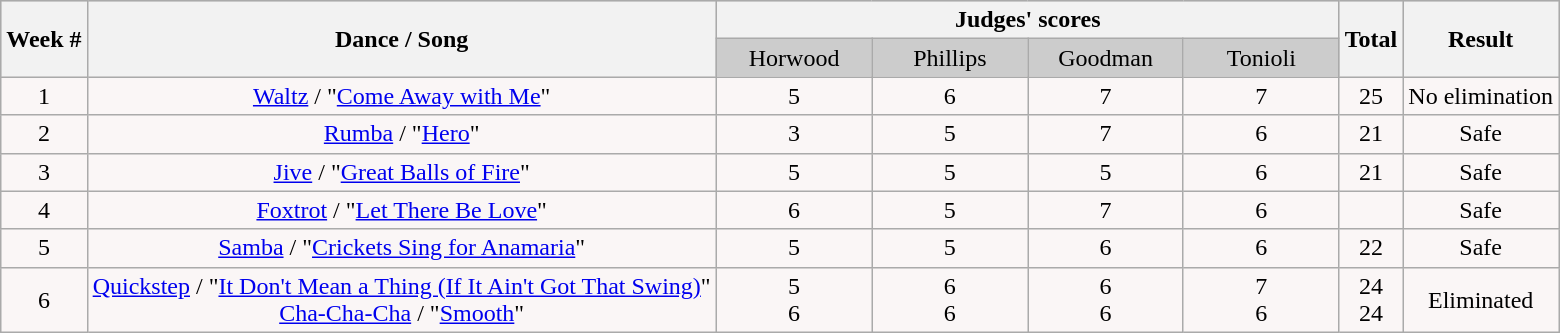<table class="wikitable collapsible collapsed">
<tr style="text-align:Center; background:#ccc;">
<th rowspan="2">Week #</th>
<th rowspan="2">Dance / Song</th>
<th colspan="4">Judges' scores</th>
<th rowspan="2">Total</th>
<th rowspan="2">Result</th>
</tr>
<tr style="text-align:center; background:#ccc;">
<td style="width:10%; ">Horwood</td>
<td style="width:10%; ">Phillips</td>
<td style="width:10%; ">Goodman</td>
<td style="width:10%; ">Tonioli</td>
</tr>
<tr style="text-align: center; background:#faf6f6;">
<td>1</td>
<td><a href='#'>Waltz</a> / "<a href='#'>Come Away with Me</a>"</td>
<td>5</td>
<td>6</td>
<td>7</td>
<td>7</td>
<td>25</td>
<td>No elimination</td>
</tr>
<tr>
<td style="text-align:center; background:#faf6f6;">2</td>
<td style="text-align:center; background:#faf6f6;"><a href='#'>Rumba</a> / "<a href='#'>Hero</a>"</td>
<td style="text-align:center; background:#faf6f6;">3</td>
<td style="text-align:center; background:#faf6f6;">5</td>
<td style="text-align:center; background:#faf6f6;">7</td>
<td style="text-align:center; background:#faf6f6;">6</td>
<td style="text-align:center; background:#faf6f6;">21</td>
<td style="text-align:center; background:#faf6f6;">Safe</td>
</tr>
<tr style="text-align:center; background:#faf6f6;">
<td>3</td>
<td><a href='#'>Jive</a> / "<a href='#'>Great Balls of Fire</a>"</td>
<td>5</td>
<td>5</td>
<td>5</td>
<td>6</td>
<td>21</td>
<td>Safe</td>
</tr>
<tr style="text-align:center; background:#faf6f6;">
<td>4</td>
<td><a href='#'>Foxtrot</a> / "<a href='#'>Let There Be Love</a>"</td>
<td>6</td>
<td>5</td>
<td>7</td>
<td>6</td>
<td></td>
<td>Safe</td>
</tr>
<tr style="text-align:center; background:#faf6f6;">
<td>5</td>
<td><a href='#'>Samba</a> / "<a href='#'>Crickets Sing for Anamaria</a>"</td>
<td>5</td>
<td>5</td>
<td>6</td>
<td>6</td>
<td>22</td>
<td>Safe</td>
</tr>
<tr style="text-align:center; background:#faf6f6;">
<td>6</td>
<td><a href='#'>Quickstep</a> / "<a href='#'>It Don't Mean a Thing (If It Ain't Got That Swing)</a>"<br><a href='#'>Cha-Cha-Cha</a> / "<a href='#'>Smooth</a>"</td>
<td>5<br>6</td>
<td>6<br>6</td>
<td>6<br>6</td>
<td>7<br>6</td>
<td>24<br>24</td>
<td>Eliminated</td>
</tr>
</table>
